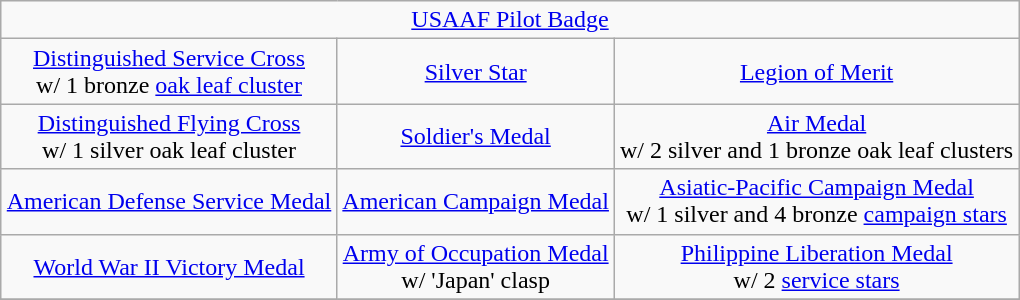<table class="wikitable" style="margin:1em auto; text-align:center;">
<tr>
<td colspan="3"><a href='#'>USAAF Pilot Badge</a></td>
</tr>
<tr>
<td><a href='#'>Distinguished Service Cross</a><br>w/ 1 bronze <a href='#'>oak leaf cluster</a></td>
<td><a href='#'>Silver Star</a></td>
<td><a href='#'>Legion of Merit</a></td>
</tr>
<tr>
<td><a href='#'>Distinguished Flying Cross</a><br>w/ 1 silver oak leaf cluster</td>
<td><a href='#'>Soldier's Medal</a></td>
<td><a href='#'>Air Medal</a><br>w/ 2 silver and 1 bronze oak leaf clusters</td>
</tr>
<tr>
<td><a href='#'>American Defense Service Medal</a></td>
<td><a href='#'>American Campaign Medal</a></td>
<td><a href='#'>Asiatic-Pacific Campaign Medal</a><br>w/ 1 silver and 4 bronze <a href='#'>campaign stars</a></td>
</tr>
<tr>
<td><a href='#'>World War II Victory Medal</a></td>
<td><a href='#'>Army of Occupation Medal</a><br>w/ 'Japan' clasp</td>
<td><a href='#'>Philippine Liberation Medal</a><br>w/ 2 <a href='#'>service stars</a></td>
</tr>
<tr>
</tr>
</table>
